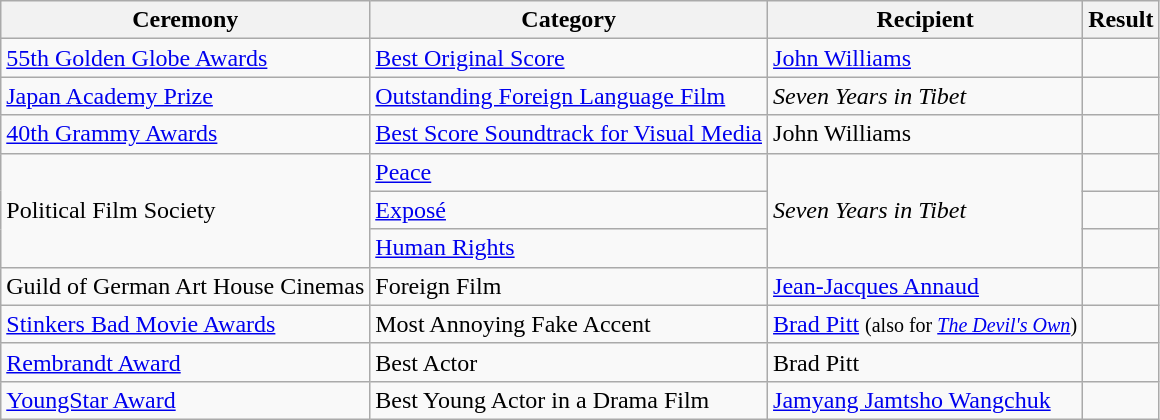<table class="wikitable">
<tr>
<th>Ceremony</th>
<th>Category</th>
<th>Recipient</th>
<th>Result</th>
</tr>
<tr>
<td><a href='#'>55th Golden Globe Awards</a></td>
<td><a href='#'>Best Original Score</a></td>
<td><a href='#'>John Williams</a></td>
<td></td>
</tr>
<tr>
<td><a href='#'>Japan Academy Prize</a></td>
<td><a href='#'>Outstanding Foreign Language Film</a></td>
<td><em>Seven Years in Tibet</em></td>
<td></td>
</tr>
<tr>
<td><a href='#'>40th Grammy Awards</a></td>
<td><a href='#'>Best Score Soundtrack for Visual Media</a></td>
<td>John Williams</td>
<td></td>
</tr>
<tr>
<td rowspan="3">Political Film Society</td>
<td><a href='#'>Peace</a></td>
<td rowspan="3"><em>Seven Years in Tibet</em></td>
<td></td>
</tr>
<tr>
<td><a href='#'>Exposé</a></td>
<td></td>
</tr>
<tr>
<td><a href='#'>Human Rights</a></td>
<td></td>
</tr>
<tr>
<td>Guild of German Art House Cinemas</td>
<td>Foreign Film</td>
<td><a href='#'>Jean-Jacques Annaud</a></td>
<td></td>
</tr>
<tr>
<td><a href='#'>Stinkers Bad Movie Awards</a></td>
<td>Most Annoying Fake Accent</td>
<td><a href='#'>Brad Pitt</a> <small>(also for <em><a href='#'>The Devil's Own</a></em>)</small></td>
<td></td>
</tr>
<tr>
<td><a href='#'>Rembrandt Award</a></td>
<td>Best Actor</td>
<td>Brad Pitt</td>
<td></td>
</tr>
<tr>
<td><a href='#'>YoungStar Award</a></td>
<td>Best Young Actor in a Drama Film</td>
<td><a href='#'>Jamyang Jamtsho Wangchuk</a></td>
<td></td>
</tr>
</table>
